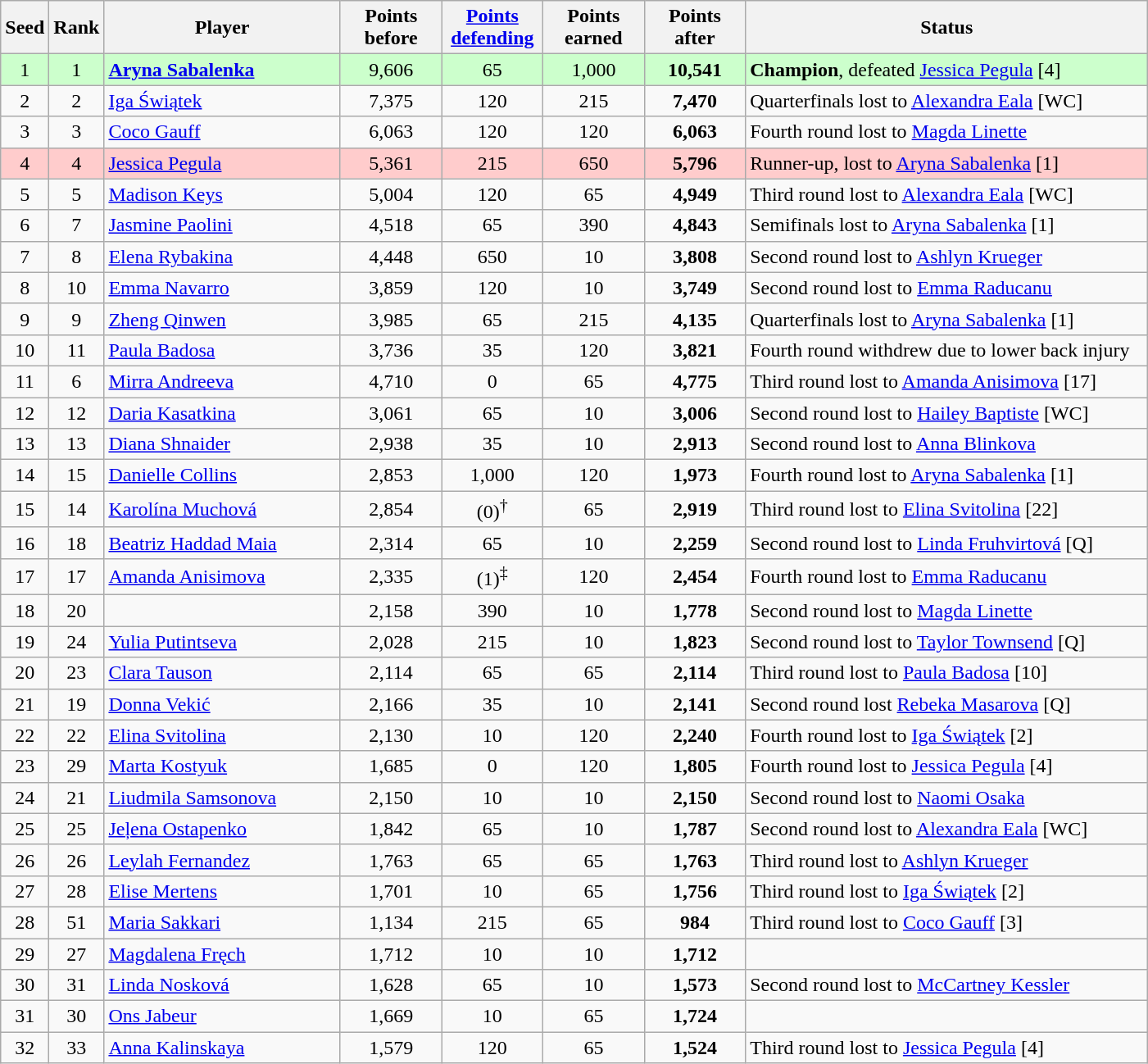<table class="wikitable sortable">
<tr>
<th style="width:30px;">Seed</th>
<th style="width:30px;">Rank</th>
<th style="width:185px;">Player</th>
<th style="width:75px;">Points before</th>
<th style="width:75px;"><a href='#'>Points defending</a></th>
<th style="width:75px;">Points earned</th>
<th style="width:75px;">Points after</th>
<th style="width:320px;">Status</th>
</tr>
<tr bgcolor=#cfc>
<td style="text-align:center;">1</td>
<td style="text-align:center;">1</td>
<td> <strong><a href='#'>Aryna Sabalenka</a></strong></td>
<td style="text-align:center;">9,606</td>
<td style="text-align:center;">65</td>
<td style="text-align:center;">1,000</td>
<td style="text-align:center;"><strong>10,541</strong></td>
<td><strong>Champion</strong>, defeated  <a href='#'>Jessica Pegula</a> [4]</td>
</tr>
<tr>
<td style="text-align:center;">2</td>
<td style="text-align:center;">2</td>
<td> <a href='#'>Iga Świątek</a></td>
<td style="text-align:center;">7,375</td>
<td style="text-align:center;">120</td>
<td style="text-align:center;">215</td>
<td style="text-align:center;"><strong>7,470</strong></td>
<td>Quarterfinals lost to  <a href='#'>Alexandra Eala</a> [WC]</td>
</tr>
<tr>
<td style="text-align:center;">3</td>
<td style="text-align:center;">3</td>
<td> <a href='#'>Coco Gauff</a></td>
<td style="text-align:center;">6,063</td>
<td style="text-align:center;">120</td>
<td style="text-align:center;">120</td>
<td style="text-align:center;"><strong>6,063</strong></td>
<td>Fourth round lost to  <a href='#'>Magda Linette</a></td>
</tr>
<tr bgcolor=#fcc>
<td style="text-align:center;">4</td>
<td style="text-align:center;">4</td>
<td> <a href='#'>Jessica Pegula</a></td>
<td style="text-align:center;">5,361</td>
<td style="text-align:center;">215</td>
<td style="text-align:center;">650</td>
<td style="text-align:center;"><strong>5,796</strong></td>
<td>Runner-up, lost to  <a href='#'>Aryna Sabalenka</a> [1]</td>
</tr>
<tr>
<td style="text-align:center;">5</td>
<td style="text-align:center;">5</td>
<td> <a href='#'>Madison Keys</a></td>
<td style="text-align:center;">5,004</td>
<td style="text-align:center;">120</td>
<td style="text-align:center;">65</td>
<td style="text-align:center;"><strong>4,949</strong></td>
<td>Third round lost to  <a href='#'>Alexandra Eala</a> [WC]</td>
</tr>
<tr>
<td style="text-align:center;">6</td>
<td style="text-align:center;">7</td>
<td> <a href='#'>Jasmine Paolini</a></td>
<td style="text-align:center;">4,518</td>
<td style="text-align:center;">65</td>
<td style="text-align:center;">390</td>
<td style="text-align:center;"><strong>4,843</strong></td>
<td>Semifinals lost to  <a href='#'>Aryna Sabalenka</a> [1]</td>
</tr>
<tr>
<td style="text-align:center;">7</td>
<td style="text-align:center;">8</td>
<td> <a href='#'>Elena Rybakina</a></td>
<td style="text-align:center;">4,448</td>
<td style="text-align:center;">650</td>
<td style="text-align:center;">10</td>
<td style="text-align:center;"><strong>3,808</strong></td>
<td>Second round lost to  <a href='#'>Ashlyn Krueger</a></td>
</tr>
<tr>
<td style="text-align:center;">8</td>
<td style="text-align:center;">10</td>
<td> <a href='#'>Emma Navarro</a></td>
<td style="text-align:center;">3,859</td>
<td style="text-align:center;">120</td>
<td style="text-align:center;">10</td>
<td style="text-align:center;"><strong>3,749</strong></td>
<td>Second round lost to  <a href='#'>Emma Raducanu</a></td>
</tr>
<tr>
<td style="text-align:center;">9</td>
<td style="text-align:center;">9</td>
<td> <a href='#'>Zheng Qinwen</a></td>
<td style="text-align:center;">3,985</td>
<td style="text-align:center;">65</td>
<td style="text-align:center;">215</td>
<td style="text-align:center;"><strong>4,135</strong></td>
<td>Quarterfinals lost to  <a href='#'>Aryna Sabalenka</a> [1]</td>
</tr>
<tr>
<td style="text-align:center;">10</td>
<td style="text-align:center;">11</td>
<td> <a href='#'>Paula Badosa</a></td>
<td style="text-align:center;">3,736</td>
<td style="text-align:center;">35</td>
<td style="text-align:center;">120</td>
<td style="text-align:center;"><strong>3,821</strong></td>
<td>Fourth round withdrew due to lower back injury</td>
</tr>
<tr>
<td style="text-align:center;">11</td>
<td style="text-align:center;">6</td>
<td> <a href='#'>Mirra Andreeva</a></td>
<td style="text-align:center;">4,710</td>
<td style="text-align:center;">0</td>
<td style="text-align:center;">65</td>
<td style="text-align:center;"><strong>4,775</strong></td>
<td>Third round lost to  <a href='#'>Amanda Anisimova</a> [17]</td>
</tr>
<tr>
<td style="text-align:center;">12</td>
<td style="text-align:center;">12</td>
<td> <a href='#'>Daria Kasatkina</a></td>
<td style="text-align:center;">3,061</td>
<td style="text-align:center;">65</td>
<td style="text-align:center;">10</td>
<td style="text-align:center;"><strong>3,006</strong></td>
<td>Second round lost to  <a href='#'>Hailey Baptiste</a> [WC]</td>
</tr>
<tr>
<td style="text-align:center;">13</td>
<td style="text-align:center;">13</td>
<td> <a href='#'>Diana Shnaider</a></td>
<td style="text-align:center;">2,938</td>
<td style="text-align:center;">35</td>
<td style="text-align:center;">10</td>
<td style="text-align:center;"><strong>2,913</strong></td>
<td>Second round lost to  <a href='#'>Anna Blinkova</a></td>
</tr>
<tr>
<td style="text-align:center;">14</td>
<td style="text-align:center;">15</td>
<td> <a href='#'>Danielle Collins</a></td>
<td style="text-align:center;">2,853</td>
<td style="text-align:center;">1,000</td>
<td style="text-align:center;">120</td>
<td style="text-align:center;"><strong>1,973</strong></td>
<td>Fourth round lost to  <a href='#'>Aryna Sabalenka</a> [1]</td>
</tr>
<tr>
<td style="text-align:center;">15</td>
<td style="text-align:center;">14</td>
<td> <a href='#'>Karolína Muchová</a></td>
<td style="text-align:center;">2,854</td>
<td style="text-align:center;">(0)<sup>†</sup></td>
<td style="text-align:center;">65</td>
<td style="text-align:center;"><strong>2,919</strong></td>
<td>Third round lost to  <a href='#'>Elina Svitolina</a> [22]</td>
</tr>
<tr>
<td style="text-align:center;">16</td>
<td style="text-align:center;">18</td>
<td> <a href='#'>Beatriz Haddad Maia</a></td>
<td style="text-align:center;">2,314</td>
<td style="text-align:center;">65</td>
<td style="text-align:center;">10</td>
<td style="text-align:center;"><strong>2,259</strong></td>
<td>Second round lost to  <a href='#'>Linda Fruhvirtová</a> [Q]</td>
</tr>
<tr>
<td style="text-align:center;">17</td>
<td style="text-align:center;">17</td>
<td> <a href='#'>Amanda Anisimova</a></td>
<td style="text-align:center;">2,335</td>
<td style="text-align:center;">(1)<sup>‡</sup></td>
<td style="text-align:center;">120</td>
<td style="text-align:center;"><strong>2,454</strong></td>
<td>Fourth round lost to  <a href='#'>Emma Raducanu</a></td>
</tr>
<tr>
<td style="text-align:center;">18</td>
<td style="text-align:center;">20</td>
<td></td>
<td style="text-align:center;">2,158</td>
<td style="text-align:center;">390</td>
<td style="text-align:center;">10</td>
<td style="text-align:center;"><strong>1,778</strong></td>
<td>Second round lost to  <a href='#'>Magda Linette</a></td>
</tr>
<tr>
<td style="text-align:center;">19</td>
<td style="text-align:center;">24</td>
<td> <a href='#'>Yulia Putintseva</a></td>
<td style="text-align:center;">2,028</td>
<td style="text-align:center;">215</td>
<td style="text-align:center;">10</td>
<td style="text-align:center;"><strong>1,823</strong></td>
<td>Second round lost to  <a href='#'>Taylor Townsend</a> [Q]</td>
</tr>
<tr>
<td style="text-align:center;">20</td>
<td style="text-align:center;">23</td>
<td> <a href='#'>Clara Tauson</a></td>
<td style="text-align:center;">2,114</td>
<td style="text-align:center;">65</td>
<td style="text-align:center;">65</td>
<td style="text-align:center;"><strong>2,114</strong></td>
<td>Third round lost to  <a href='#'>Paula Badosa</a> [10]</td>
</tr>
<tr>
<td style="text-align:center;">21</td>
<td style="text-align:center;">19</td>
<td> <a href='#'>Donna Vekić</a></td>
<td style="text-align:center;">2,166</td>
<td style="text-align:center;">35</td>
<td style="text-align:center;">10</td>
<td style="text-align:center;"><strong>2,141</strong></td>
<td>Second round lost  <a href='#'>Rebeka Masarova</a> [Q]</td>
</tr>
<tr>
<td style="text-align:center;">22</td>
<td style="text-align:center;">22</td>
<td> <a href='#'>Elina Svitolina</a></td>
<td style="text-align:center;">2,130</td>
<td style="text-align:center;">10</td>
<td style="text-align:center;">120</td>
<td style="text-align:center;"><strong>2,240 </strong></td>
<td>Fourth round lost to  <a href='#'>Iga Świątek</a> [2]</td>
</tr>
<tr>
<td style="text-align:center;">23</td>
<td style="text-align:center;">29</td>
<td> <a href='#'>Marta Kostyuk</a></td>
<td style="text-align:center;">1,685</td>
<td style="text-align:center;">0</td>
<td style="text-align:center;">120</td>
<td style="text-align:center;"><strong>1,805</strong></td>
<td>Fourth round lost to  <a href='#'>Jessica Pegula</a> [4]</td>
</tr>
<tr>
<td style="text-align:center;">24</td>
<td style="text-align:center;">21</td>
<td> <a href='#'>Liudmila Samsonova</a></td>
<td style="text-align:center;">2,150</td>
<td style="text-align:center;">10</td>
<td style="text-align:center;">10</td>
<td style="text-align:center;"><strong>2,150</strong></td>
<td>Second round lost to  <a href='#'>Naomi Osaka</a></td>
</tr>
<tr>
<td style="text-align:center;">25</td>
<td style="text-align:center;">25</td>
<td> <a href='#'>Jeļena Ostapenko</a></td>
<td style="text-align:center;">1,842</td>
<td style="text-align:center;">65</td>
<td style="text-align:center;">10</td>
<td style="text-align:center;"><strong>1,787</strong></td>
<td>Second round lost to  <a href='#'>Alexandra Eala</a> [WC]</td>
</tr>
<tr>
<td style="text-align:center;">26</td>
<td style="text-align:center;">26</td>
<td> <a href='#'>Leylah Fernandez</a></td>
<td style="text-align:center;">1,763</td>
<td style="text-align:center;">65</td>
<td style="text-align:center;">65</td>
<td style="text-align:center;"><strong>1,763</strong></td>
<td>Third round lost to  <a href='#'>Ashlyn Krueger</a></td>
</tr>
<tr>
<td style="text-align:center;">27</td>
<td style="text-align:center;">28</td>
<td> <a href='#'>Elise Mertens</a></td>
<td style="text-align:center;">1,701</td>
<td style="text-align:center;">10</td>
<td style="text-align:center;">65</td>
<td style="text-align:center;"><strong>1,756</strong></td>
<td>Third round lost to  <a href='#'>Iga Świątek</a> [2]</td>
</tr>
<tr>
<td style="text-align:center;">28</td>
<td style="text-align:center;">51</td>
<td> <a href='#'>Maria Sakkari</a></td>
<td style="text-align:center;">1,134</td>
<td style="text-align:center;">215</td>
<td style="text-align:center;">65</td>
<td style="text-align:center;"><strong>984</strong></td>
<td>Third round lost to  <a href='#'>Coco Gauff</a> [3]</td>
</tr>
<tr>
<td style="text-align:center;">29</td>
<td style="text-align:center;">27</td>
<td> <a href='#'>Magdalena Fręch</a></td>
<td style="text-align:center;">1,712</td>
<td style="text-align:center;">10</td>
<td style="text-align:center;">10</td>
<td style="text-align:center;"><strong>1,712</strong></td>
<td></td>
</tr>
<tr>
<td style="text-align:center;">30</td>
<td style="text-align:center;">31</td>
<td> <a href='#'>Linda Nosková</a></td>
<td style="text-align:center;">1,628</td>
<td style="text-align:center;">65</td>
<td style="text-align:center;">10</td>
<td style="text-align:center;"><strong>1,573</strong></td>
<td>Second round lost to  <a href='#'>McCartney Kessler</a></td>
</tr>
<tr>
<td style="text-align:center;">31</td>
<td style="text-align:center;">30</td>
<td> <a href='#'>Ons Jabeur</a></td>
<td style="text-align:center;">1,669</td>
<td style="text-align:center;">10</td>
<td style="text-align:center;">65</td>
<td style="text-align:center;"><strong>1,724</strong></td>
<td></td>
</tr>
<tr>
<td style="text-align:center;">32</td>
<td style="text-align:center;">33</td>
<td> <a href='#'>Anna Kalinskaya</a></td>
<td style="text-align:center;">1,579</td>
<td style="text-align:center;">120</td>
<td style="text-align:center;">65</td>
<td style="text-align:center;"><strong>1,524</strong></td>
<td>Third round lost to  <a href='#'>Jessica Pegula</a> [4]</td>
</tr>
</table>
